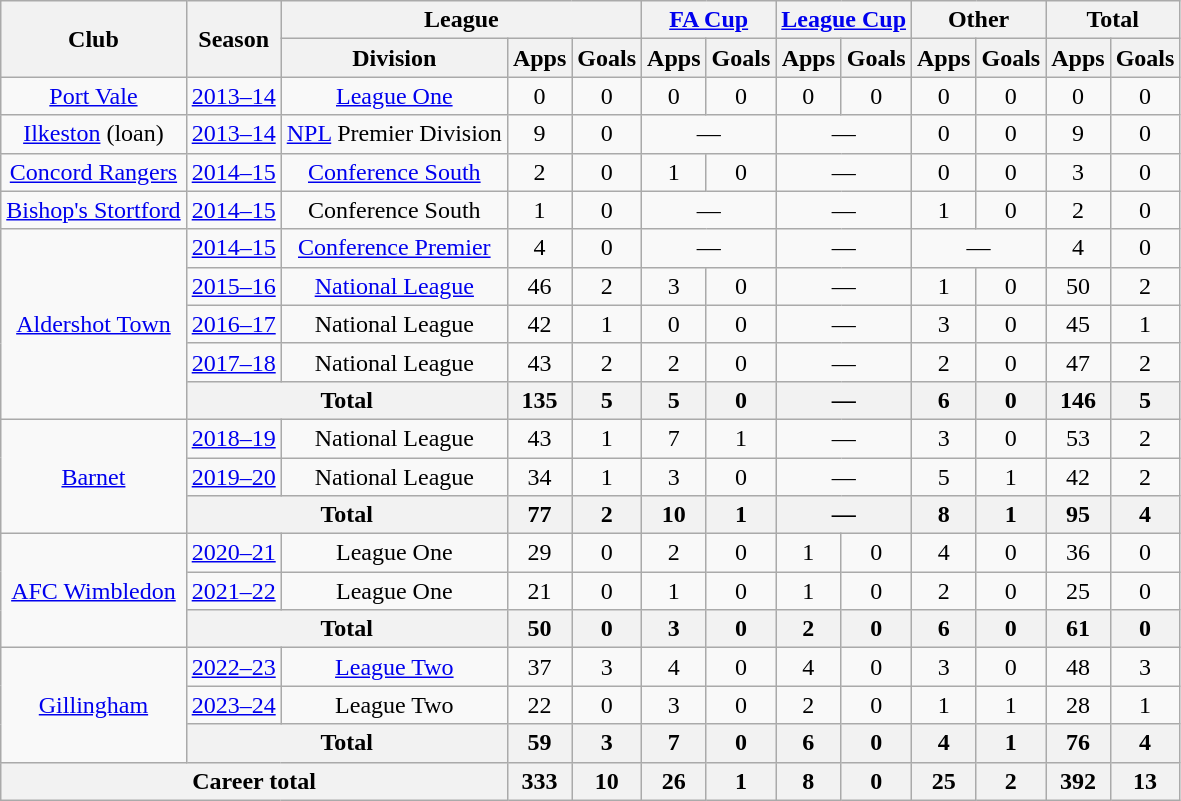<table class=wikitable style="text-align:center">
<tr>
<th rowspan=2>Club</th>
<th rowspan=2>Season</th>
<th colspan=3>League</th>
<th colspan=2><a href='#'>FA Cup</a></th>
<th colspan=2><a href='#'>League Cup</a></th>
<th colspan=2>Other</th>
<th colspan=2>Total</th>
</tr>
<tr>
<th>Division</th>
<th>Apps</th>
<th>Goals</th>
<th>Apps</th>
<th>Goals</th>
<th>Apps</th>
<th>Goals</th>
<th>Apps</th>
<th>Goals</th>
<th>Apps</th>
<th>Goals</th>
</tr>
<tr>
<td><a href='#'>Port Vale</a></td>
<td><a href='#'>2013–14</a></td>
<td><a href='#'>League One</a></td>
<td>0</td>
<td>0</td>
<td>0</td>
<td>0</td>
<td>0</td>
<td>0</td>
<td>0</td>
<td>0</td>
<td>0</td>
<td>0</td>
</tr>
<tr>
<td><a href='#'>Ilkeston</a> (loan)</td>
<td><a href='#'>2013–14</a></td>
<td><a href='#'>NPL</a> Premier Division</td>
<td>9</td>
<td>0</td>
<td colspan="2">—</td>
<td colspan="2">—</td>
<td>0</td>
<td>0</td>
<td>9</td>
<td>0</td>
</tr>
<tr>
<td><a href='#'>Concord Rangers</a></td>
<td><a href='#'>2014–15</a></td>
<td><a href='#'>Conference South</a></td>
<td>2</td>
<td>0</td>
<td>1</td>
<td>0</td>
<td colspan="2">—</td>
<td>0</td>
<td>0</td>
<td>3</td>
<td>0</td>
</tr>
<tr>
<td><a href='#'>Bishop's Stortford</a></td>
<td><a href='#'>2014–15</a></td>
<td>Conference South</td>
<td>1</td>
<td>0</td>
<td colspan="2">—</td>
<td colspan="2">—</td>
<td>1</td>
<td>0</td>
<td>2</td>
<td>0</td>
</tr>
<tr>
<td rowspan="5"><a href='#'>Aldershot Town</a></td>
<td><a href='#'>2014–15</a></td>
<td><a href='#'>Conference Premier</a></td>
<td>4</td>
<td>0</td>
<td colspan="2">—</td>
<td colspan="2">—</td>
<td colspan="2">—</td>
<td>4</td>
<td>0</td>
</tr>
<tr>
<td><a href='#'>2015–16</a></td>
<td><a href='#'>National League</a></td>
<td>46</td>
<td>2</td>
<td>3</td>
<td>0</td>
<td colspan="2">—</td>
<td>1</td>
<td>0</td>
<td>50</td>
<td>2</td>
</tr>
<tr>
<td><a href='#'>2016–17</a></td>
<td>National League</td>
<td>42</td>
<td>1</td>
<td>0</td>
<td>0</td>
<td colspan="2">—</td>
<td>3</td>
<td>0</td>
<td>45</td>
<td>1</td>
</tr>
<tr>
<td><a href='#'>2017–18</a></td>
<td>National League</td>
<td>43</td>
<td>2</td>
<td>2</td>
<td>0</td>
<td colspan="2">—</td>
<td>2</td>
<td>0</td>
<td>47</td>
<td>2</td>
</tr>
<tr>
<th colspan="2">Total</th>
<th>135</th>
<th>5</th>
<th>5</th>
<th>0</th>
<th colspan="2">—</th>
<th>6</th>
<th>0</th>
<th>146</th>
<th>5</th>
</tr>
<tr>
<td rowspan="3"><a href='#'>Barnet</a></td>
<td><a href='#'>2018–19</a></td>
<td>National League</td>
<td>43</td>
<td>1</td>
<td>7</td>
<td>1</td>
<td colspan="2">—</td>
<td>3</td>
<td>0</td>
<td>53</td>
<td>2</td>
</tr>
<tr>
<td><a href='#'>2019–20</a></td>
<td>National League</td>
<td>34</td>
<td>1</td>
<td>3</td>
<td>0</td>
<td colspan="2">—</td>
<td>5</td>
<td>1</td>
<td>42</td>
<td>2</td>
</tr>
<tr>
<th colspan="2">Total</th>
<th>77</th>
<th>2</th>
<th>10</th>
<th>1</th>
<th colspan="2">—</th>
<th>8</th>
<th>1</th>
<th>95</th>
<th>4</th>
</tr>
<tr>
<td rowspan="3"><a href='#'>AFC Wimbledon</a></td>
<td><a href='#'>2020–21</a></td>
<td>League One</td>
<td>29</td>
<td>0</td>
<td>2</td>
<td>0</td>
<td>1</td>
<td>0</td>
<td>4</td>
<td>0</td>
<td>36</td>
<td>0</td>
</tr>
<tr>
<td><a href='#'>2021–22</a></td>
<td>League One</td>
<td>21</td>
<td>0</td>
<td>1</td>
<td>0</td>
<td>1</td>
<td>0</td>
<td>2</td>
<td>0</td>
<td>25</td>
<td>0</td>
</tr>
<tr>
<th colspan="2">Total</th>
<th>50</th>
<th>0</th>
<th>3</th>
<th>0</th>
<th>2</th>
<th>0</th>
<th>6</th>
<th>0</th>
<th>61</th>
<th>0</th>
</tr>
<tr>
<td rowspan="3"><a href='#'>Gillingham</a></td>
<td><a href='#'>2022–23</a></td>
<td><a href='#'>League Two</a></td>
<td>37</td>
<td>3</td>
<td>4</td>
<td>0</td>
<td>4</td>
<td>0</td>
<td>3</td>
<td>0</td>
<td>48</td>
<td>3</td>
</tr>
<tr>
<td><a href='#'>2023–24</a></td>
<td>League Two</td>
<td>22</td>
<td>0</td>
<td>3</td>
<td>0</td>
<td>2</td>
<td>0</td>
<td>1</td>
<td>1</td>
<td>28</td>
<td>1</td>
</tr>
<tr>
<th colspan="2">Total</th>
<th>59</th>
<th>3</th>
<th>7</th>
<th>0</th>
<th>6</th>
<th>0</th>
<th>4</th>
<th>1</th>
<th>76</th>
<th>4</th>
</tr>
<tr>
<th colspan="3">Career total</th>
<th>333</th>
<th>10</th>
<th>26</th>
<th>1</th>
<th>8</th>
<th>0</th>
<th>25</th>
<th>2</th>
<th>392</th>
<th>13</th>
</tr>
</table>
